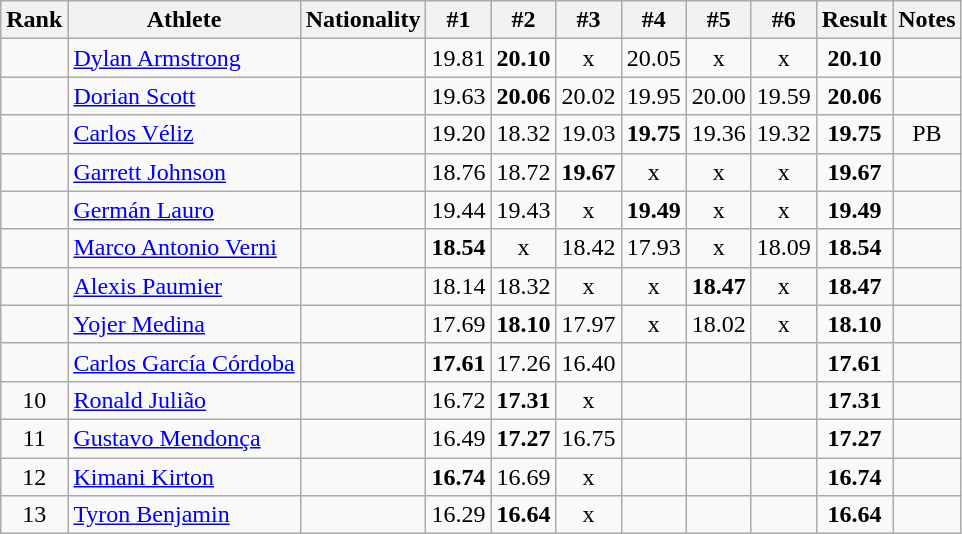<table class="wikitable sortable" style="text-align:center">
<tr>
<th>Rank</th>
<th>Athlete</th>
<th>Nationality</th>
<th>#1</th>
<th>#2</th>
<th>#3</th>
<th>#4</th>
<th>#5</th>
<th>#6</th>
<th>Result</th>
<th>Notes</th>
</tr>
<tr>
<td></td>
<td align="left"><a href='#'>Dylan Armstrong</a></td>
<td align=left></td>
<td>19.81</td>
<td><strong>20.10</strong></td>
<td>x</td>
<td>20.05</td>
<td>x</td>
<td>x</td>
<td><strong>20.10</strong></td>
<td></td>
</tr>
<tr>
<td></td>
<td align="left"><a href='#'>Dorian Scott</a></td>
<td align=left></td>
<td>19.63</td>
<td><strong>20.06</strong></td>
<td>20.02</td>
<td>19.95</td>
<td>20.00</td>
<td>19.59</td>
<td><strong>20.06</strong></td>
<td></td>
</tr>
<tr>
<td></td>
<td align="left"><a href='#'>Carlos Véliz</a></td>
<td align=left></td>
<td>19.20</td>
<td>18.32</td>
<td>19.03</td>
<td><strong>19.75</strong></td>
<td>19.36</td>
<td>19.32</td>
<td><strong>19.75</strong></td>
<td>PB</td>
</tr>
<tr>
<td></td>
<td align="left"><a href='#'>Garrett Johnson</a></td>
<td align=left></td>
<td>18.76</td>
<td>18.72</td>
<td><strong>19.67</strong></td>
<td>x</td>
<td>x</td>
<td>x</td>
<td><strong>19.67</strong></td>
<td></td>
</tr>
<tr>
<td></td>
<td align="left"><a href='#'>Germán Lauro</a></td>
<td align=left></td>
<td>19.44</td>
<td>19.43</td>
<td>x</td>
<td><strong>19.49</strong></td>
<td>x</td>
<td>x</td>
<td><strong>19.49</strong></td>
<td></td>
</tr>
<tr>
<td></td>
<td align="left"><a href='#'>Marco Antonio Verni</a></td>
<td align=left></td>
<td><strong>18.54</strong></td>
<td>x</td>
<td>18.42</td>
<td>17.93</td>
<td>x</td>
<td>18.09</td>
<td><strong>18.54</strong></td>
<td></td>
</tr>
<tr>
<td></td>
<td align="left"><a href='#'>Alexis Paumier</a></td>
<td align=left></td>
<td>18.14</td>
<td>18.32</td>
<td>x</td>
<td>x</td>
<td><strong>18.47</strong></td>
<td>x</td>
<td><strong>18.47</strong></td>
<td></td>
</tr>
<tr>
<td></td>
<td align="left"><a href='#'>Yojer Medina</a></td>
<td align=left></td>
<td>17.69</td>
<td><strong>18.10</strong></td>
<td>17.97</td>
<td>x</td>
<td>18.02</td>
<td>x</td>
<td><strong>18.10</strong></td>
<td></td>
</tr>
<tr>
<td></td>
<td align="left"><a href='#'>Carlos García Córdoba</a></td>
<td align=left></td>
<td><strong>17.61</strong></td>
<td>17.26</td>
<td>16.40</td>
<td></td>
<td></td>
<td></td>
<td><strong>17.61</strong></td>
<td></td>
</tr>
<tr>
<td>10</td>
<td align="left"><a href='#'>Ronald Julião</a></td>
<td align=left></td>
<td>16.72</td>
<td><strong>17.31</strong></td>
<td>x</td>
<td></td>
<td></td>
<td></td>
<td><strong>17.31</strong></td>
<td></td>
</tr>
<tr>
<td>11</td>
<td align="left"><a href='#'>Gustavo Mendonça</a></td>
<td align=left></td>
<td>16.49</td>
<td><strong>17.27</strong></td>
<td>16.75</td>
<td></td>
<td></td>
<td></td>
<td><strong>17.27</strong></td>
<td></td>
</tr>
<tr>
<td>12</td>
<td align="left"><a href='#'>Kimani Kirton</a></td>
<td align=left></td>
<td><strong>16.74</strong></td>
<td>16.69</td>
<td>x</td>
<td></td>
<td></td>
<td></td>
<td><strong>16.74</strong></td>
<td></td>
</tr>
<tr>
<td>13</td>
<td align="left"><a href='#'>Tyron Benjamin</a></td>
<td align=left></td>
<td>16.29</td>
<td><strong>16.64</strong></td>
<td>x</td>
<td></td>
<td></td>
<td></td>
<td><strong>16.64</strong></td>
<td></td>
</tr>
</table>
